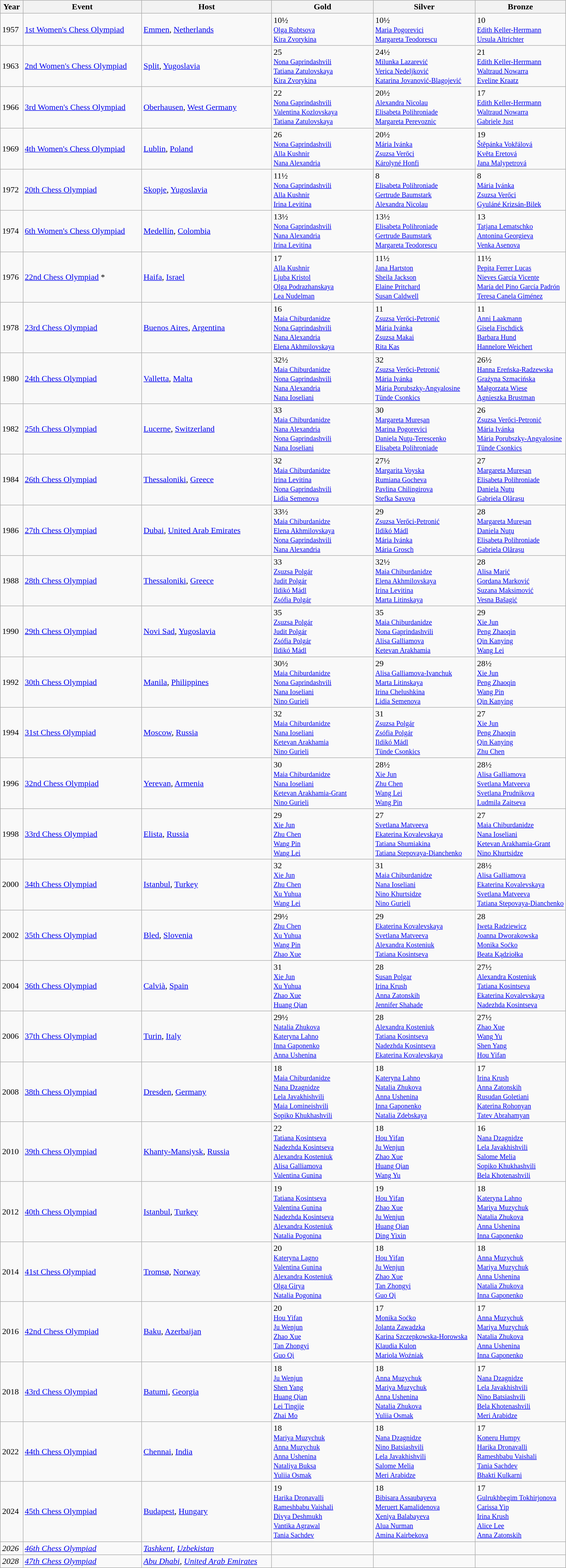<table class="wikitable">
<tr>
<th width=4%>Year</th>
<th width=21%>Event</th>
<th width=23%>Host</th>
<th style="width:18%;">Gold</th>
<th style="width:18%;">Silver</th>
<th style="width:18%;">Bronze</th>
</tr>
<tr>
<td>1957</td>
<td><a href='#'>1st Women's Chess Olympiad</a></td>
<td> <a href='#'>Emmen</a>, <a href='#'>Netherlands</a></td>
<td> 10½<br><small><a href='#'>Olga Rubtsova</a><br><a href='#'>Kira Zvorykina</a></small></td>
<td> 10½<br><small><a href='#'>Maria Pogorevici</a><br><a href='#'>Margareta Teodorescu</a></small></td>
<td> 10<br><small><a href='#'>Edith Keller-Herrmann</a><br><a href='#'>Ursula Altrichter</a></small></td>
</tr>
<tr>
<td>1963</td>
<td><a href='#'>2nd Women's Chess Olympiad</a></td>
<td> <a href='#'>Split</a>, <a href='#'>Yugoslavia</a></td>
<td> 25<br><small><a href='#'>Nona Gaprindashvili</a><br><a href='#'>Tatiana Zatulovskaya</a><br><a href='#'>Kira Zvorykina</a></small></td>
<td> 24½<br><small><a href='#'>Milunka Lazarević</a><br><a href='#'>Verica Nedeljković</a><br><a href='#'>Katarina Jovanović-Blagojević</a></small></td>
<td> 21<br><small><a href='#'>Edith Keller-Herrmann</a><br><a href='#'>Waltraud Nowarra</a><br><a href='#'>Eveline Kraatz</a></small></td>
</tr>
<tr>
<td>1966</td>
<td><a href='#'>3rd Women's Chess Olympiad</a></td>
<td> <a href='#'>Oberhausen</a>, <a href='#'>West Germany</a></td>
<td> 22<br><small><a href='#'>Nona Gaprindashvili</a><br><a href='#'>Valentina Kozlovskaya</a><br><a href='#'>Tatiana Zatulovskaya</a></small></td>
<td> 20½<br><small><a href='#'>Alexandra Nicolau</a><br><a href='#'>Elisabeta Polihroniade</a><br><a href='#'>Margareta Perevoznic</a></small></td>
<td> 17<br><small><a href='#'>Edith Keller-Herrmann</a><br><a href='#'>Waltraud Nowarra</a><br><a href='#'>Gabriele Just</a></small></td>
</tr>
<tr>
<td>1969</td>
<td><a href='#'>4th Women's Chess Olympiad</a></td>
<td> <a href='#'>Lublin</a>, <a href='#'>Poland</a></td>
<td> 26<br><small><a href='#'>Nona Gaprindashvili</a><br><a href='#'>Alla Kushnir</a><br><a href='#'>Nana Alexandria</a></small></td>
<td> 20½<br><small><a href='#'>Mária Ivánka</a><br><a href='#'>Zsuzsa Verőci</a><br><a href='#'>Károlyné Honfi</a></small></td>
<td> 19<br><small><a href='#'>Štěpánka Vokřálová</a><br><a href='#'>Květa Eretová</a><br><a href='#'>Jana Malypetrová</a></small></td>
</tr>
<tr>
<td>1972</td>
<td><a href='#'>20th Chess Olympiad</a></td>
<td> <a href='#'>Skopje</a>, <a href='#'>Yugoslavia</a></td>
<td> 11½<br><small><a href='#'>Nona Gaprindashvili</a><br><a href='#'>Alla Kushnir</a><br><a href='#'>Irina Levitina</a></small></td>
<td> 8<br><small><a href='#'>Elisabeta Polihroniade</a><br><a href='#'>Gertrude Baumstark</a><br><a href='#'>Alexandra Nicolau</a></small></td>
<td> 8<br><small><a href='#'>Mária Ivánka</a><br><a href='#'>Zsuzsa Verőci</a><br><a href='#'>Gyuláné Krizsán-Bilek</a></small></td>
</tr>
<tr>
<td>1974</td>
<td><a href='#'>6th Women's Chess Olympiad</a></td>
<td> <a href='#'>Medellín</a>, <a href='#'>Colombia</a></td>
<td> 13½<br><small><a href='#'>Nona Gaprindashvili</a><br><a href='#'>Nana Alexandria</a><br><a href='#'>Irina Levitina</a></small></td>
<td> 13½<br><small><a href='#'>Elisabeta Polihroniade</a><br><a href='#'>Gertrude Baumstark</a><br><a href='#'>Margareta Teodorescu</a></small></td>
<td> 13<br><small><a href='#'>Tatjana Lematschko</a><br><a href='#'>Antonina Georgieva</a><br><a href='#'>Venka Asenova</a></small></td>
</tr>
<tr>
<td>1976</td>
<td><a href='#'>22nd Chess Olympiad</a> *</td>
<td> <a href='#'>Haifa</a>, <a href='#'>Israel</a></td>
<td valign="top"> 17<br><small><a href='#'>Alla Kushnir</a><br><a href='#'>Ljuba Kristol</a><br><a href='#'>Olga Podrazhanskaya</a><br><a href='#'>Lea Nudelman</a></small></td>
<td valign="top"> 11½<br><small><a href='#'>Jana Hartston</a><br><a href='#'>Sheila Jackson</a><br><a href='#'>Elaine Pritchard</a><br><a href='#'>Susan Caldwell</a></small></td>
<td> 11½<br><small><a href='#'>Pepita Ferrer Lucas</a><br><a href='#'>Nieves García Vicente</a><br><a href='#'>María del Pino García Padrón</a><br><a href='#'>Teresa Canela Giménez</a></small></td>
</tr>
<tr>
<td>1978</td>
<td><a href='#'>23rd Chess Olympiad</a></td>
<td> <a href='#'>Buenos Aires</a>, <a href='#'>Argentina</a></td>
<td> 16<br><small><a href='#'>Maia Chiburdanidze</a><br><a href='#'>Nona Gaprindashvili</a><br><a href='#'>Nana Alexandria</a><br><a href='#'>Elena Akhmilovskaya</a></small></td>
<td> 11<br><small><a href='#'>Zsuzsa Verőci-Petronić</a><br><a href='#'>Mária Ivánka</a><br><a href='#'>Zsuzsa Makai</a><br><a href='#'>Rita Kas</a></small></td>
<td> 11<br><small><a href='#'>Anni Laakmann</a><br><a href='#'>Gisela Fischdick</a><br><a href='#'>Barbara Hund</a><br><a href='#'>Hannelore Weichert</a></small></td>
</tr>
<tr>
<td>1980</td>
<td><a href='#'>24th Chess Olympiad</a></td>
<td> <a href='#'>Valletta</a>, <a href='#'>Malta</a></td>
<td> 32½<br><small><a href='#'>Maia Chiburdanidze</a><br><a href='#'>Nona Gaprindashvili</a><br><a href='#'>Nana Alexandria</a><br><a href='#'>Nana Ioseliani</a></small></td>
<td> 32<br><small><a href='#'>Zsuzsa Verőci-Petronić</a><br><a href='#'>Mária Ivánka</a><br><a href='#'>Mária Porubszky-Angyalosine</a><br><a href='#'>Tünde Csonkics</a></small></td>
<td> 26½<br><small><a href='#'>Hanna Ereńska-Radzewska</a><br><a href='#'>Grażyna Szmacińska</a><br><a href='#'>Małgorzata Wiese</a><br><a href='#'>Agnieszka Brustman</a></small></td>
</tr>
<tr>
<td>1982</td>
<td><a href='#'>25th Chess Olympiad</a></td>
<td> <a href='#'>Lucerne</a>, <a href='#'>Switzerland</a></td>
<td valign="top"> 33<br><small><a href='#'>Maia Chiburdanidze</a><br><a href='#'>Nana Alexandria</a><br><a href='#'>Nona Gaprindashvili</a><br><a href='#'>Nana Ioseliani</a></small></td>
<td valign="top"> 30<br><small><a href='#'>Margareta Mureșan</a><br><a href='#'>Marina Pogorevici</a><br><a href='#'>Daniela Nuţu-Terescenko</a><br><a href='#'>Elisabeta Polihroniade</a></small></td>
<td> 26<br><small><a href='#'>Zsuzsa Verőci-Petronić</a><br><a href='#'>Mária Ivánka</a><br><a href='#'>Mária Porubszky-Angyalosine</a><br><a href='#'>Tünde Csonkics</a></small></td>
</tr>
<tr>
<td>1984</td>
<td><a href='#'>26th Chess Olympiad</a></td>
<td> <a href='#'>Thessaloniki</a>, <a href='#'>Greece</a></td>
<td> 32<br><small><a href='#'>Maia Chiburdanidze</a><br><a href='#'>Irina Levitina</a><br><a href='#'>Nona Gaprindashvili</a><br><a href='#'>Lidia Semenova</a></small></td>
<td> 27½<br><small><a href='#'>Margarita Voyska</a><br><a href='#'>Rumiana Gocheva</a><br><a href='#'>Pavlina Chilingirova</a><br><a href='#'>Stefka Savova</a></small></td>
<td> 27<br><small><a href='#'>Margareta Mureșan</a><br><a href='#'>Elisabeta Polihroniade</a><br><a href='#'>Daniela Nuţu</a><br><a href='#'>Gabriela Olărașu</a></small></td>
</tr>
<tr>
<td>1986</td>
<td><a href='#'>27th Chess Olympiad</a></td>
<td> <a href='#'>Dubai</a>, <a href='#'>United Arab Emirates</a></td>
<td> 33½<br><small><a href='#'>Maia Chiburdanidze</a><br><a href='#'>Elena Akhmilovskaya</a><br><a href='#'>Nona Gaprindashvili</a><br><a href='#'>Nana Alexandria</a></small></td>
<td> 29<br><small><a href='#'>Zsuzsa Verőci-Petronić</a><br><a href='#'>Ildikó Mádl</a><br><a href='#'>Mária Ivánka</a><br><a href='#'>Mária Grosch</a></small></td>
<td> 28<br><small><a href='#'>Margareta Mureșan</a><br><a href='#'>Daniela Nuţu</a><br><a href='#'>Elisabeta Polihroniade</a><br><a href='#'>Gabriela Olărașu</a></small></td>
</tr>
<tr>
<td>1988</td>
<td><a href='#'>28th Chess Olympiad</a></td>
<td> <a href='#'>Thessaloniki</a>, <a href='#'>Greece</a></td>
<td> 33<br><small><a href='#'>Zsuzsa Polgár</a><br><a href='#'>Judit Polgár</a><br><a href='#'>Ildikó Mádl</a><br><a href='#'>Zsófia Polgár</a></small></td>
<td> 32½<br><small><a href='#'>Maia Chiburdanidze</a><br><a href='#'>Elena Akhmilovskaya</a><br><a href='#'>Irina Levitina</a><br><a href='#'>Marta Litinskaya</a></small></td>
<td> 28<br><small><a href='#'>Alisa Marić</a><br><a href='#'>Gordana Marković</a><br><a href='#'>Suzana Maksimović</a><br><a href='#'>Vesna Bašagić</a></small></td>
</tr>
<tr>
<td>1990</td>
<td><a href='#'>29th Chess Olympiad</a></td>
<td> <a href='#'>Novi Sad</a>, <a href='#'>Yugoslavia</a></td>
<td> 35<br><small><a href='#'>Zsuzsa Polgár</a><br><a href='#'>Judit Polgár</a><br><a href='#'>Zsófia Polgár</a><br><a href='#'>Ildikó Mádl</a></small></td>
<td> 35<br><small><a href='#'>Maia Chiburdanidze</a><br><a href='#'>Nona Gaprindashvili</a><br><a href='#'>Alisa Galliamova</a><br><a href='#'>Ketevan Arakhamia</a></small></td>
<td> 29<br><small><a href='#'>Xie Jun</a><br><a href='#'>Peng Zhaoqin</a><br><a href='#'>Qin Kanying</a><br><a href='#'>Wang Lei</a></small></td>
</tr>
<tr>
<td>1992</td>
<td><a href='#'>30th Chess Olympiad</a></td>
<td> <a href='#'>Manila</a>, <a href='#'>Philippines</a></td>
<td> 30½<br><small><a href='#'>Maia Chiburdanidze</a><br><a href='#'>Nona Gaprindashvili</a><br><a href='#'>Nana Ioseliani</a><br><a href='#'>Nino Gurieli</a></small></td>
<td> 29<br><small><a href='#'>Alisa Galliamova-Ivanchuk</a><br><a href='#'>Marta Litinskaya</a><br><a href='#'>Irina Chelushkina</a><br><a href='#'>Lidia Semenova</a></small></td>
<td> 28½<br><small><a href='#'>Xie Jun</a><br><a href='#'>Peng Zhaoqin</a><br><a href='#'>Wang Pin</a><br><a href='#'>Qin Kanying</a></small></td>
</tr>
<tr>
<td>1994</td>
<td><a href='#'>31st Chess Olympiad</a></td>
<td> <a href='#'>Moscow</a>, <a href='#'>Russia</a></td>
<td> 32<br><small><a href='#'>Maia Chiburdanidze</a><br><a href='#'>Nana Ioseliani</a><br><a href='#'>Ketevan Arakhamia</a><br><a href='#'>Nino Gurieli</a></small></td>
<td> 31<br><small><a href='#'>Zsuzsa Polgár</a><br><a href='#'>Zsófia Polgár</a><br><a href='#'>Ildikó Mádl</a><br><a href='#'>Tünde Csonkics</a></small></td>
<td> 27<br><small><a href='#'>Xie Jun</a><br><a href='#'>Peng Zhaoqin</a><br><a href='#'>Qin Kanying</a><br><a href='#'>Zhu Chen</a></small></td>
</tr>
<tr>
<td>1996</td>
<td><a href='#'>32nd Chess Olympiad</a></td>
<td> <a href='#'>Yerevan</a>, <a href='#'>Armenia</a></td>
<td> 30<br><small><a href='#'>Maia Chiburdanidze</a><br><a href='#'>Nana Ioseliani</a><br><a href='#'>Ketevan Arakhamia-Grant</a><br><a href='#'>Nino Gurieli</a></small></td>
<td> 28½<br><small><a href='#'>Xie Jun</a><br><a href='#'>Zhu Chen</a><br><a href='#'>Wang Lei</a><br><a href='#'>Wang Pin</a></small></td>
<td> 28½<br><small><a href='#'>Alisa Galliamova</a><br><a href='#'>Svetlana Matveeva</a><br><a href='#'>Svetlana Prudnikova</a><br><a href='#'>Ludmila Zaitseva</a></small></td>
</tr>
<tr>
<td>1998</td>
<td><a href='#'>33rd Chess Olympiad</a></td>
<td> <a href='#'>Elista</a>, <a href='#'>Russia</a></td>
<td> 29<br><small><a href='#'>Xie Jun</a><br><a href='#'>Zhu Chen</a><br><a href='#'>Wang Pin</a><br><a href='#'>Wang Lei</a></small></td>
<td> 27<br><small><a href='#'>Svetlana Matveeva</a><br><a href='#'>Ekaterina Kovalevskaya</a><br><a href='#'>Tatiana Shumiakina</a><br><a href='#'>Tatiana Stepovaya-Dianchenko</a></small></td>
<td> 27<br><small><a href='#'>Maia Chiburdanidze</a><br><a href='#'>Nana Ioseliani</a><br><a href='#'>Ketevan Arakhamia-Grant</a><br><a href='#'>Nino Khurtsidze</a></small></td>
</tr>
<tr>
<td>2000</td>
<td><a href='#'>34th Chess Olympiad</a></td>
<td> <a href='#'>Istanbul</a>, <a href='#'>Turkey</a></td>
<td valign="top"> 32<br><small><a href='#'>Xie Jun</a><br><a href='#'>Zhu Chen</a><br><a href='#'>Xu Yuhua</a><br><a href='#'>Wang Lei</a></small></td>
<td valign="top"> 31<br><small><a href='#'>Maia Chiburdanidze</a><br><a href='#'>Nana Ioseliani</a><br><a href='#'>Nino Khurtsidze</a><br><a href='#'>Nino Gurieli</a></small></td>
<td> 28½<br><small><a href='#'>Alisa Galliamova</a><br><a href='#'>Ekaterina Kovalevskaya</a><br><a href='#'>Svetlana Matveeva</a><br><a href='#'>Tatiana Stepovaya-Dianchenko</a></small></td>
</tr>
<tr>
<td>2002</td>
<td><a href='#'>35th Chess Olympiad</a></td>
<td> <a href='#'>Bled</a>, <a href='#'>Slovenia</a></td>
<td> 29½<br><small><a href='#'>Zhu Chen</a><br><a href='#'>Xu Yuhua</a><br><a href='#'>Wang Pin</a><br><a href='#'>Zhao Xue</a></small></td>
<td> 29<br><small><a href='#'>Ekaterina Kovalevskaya</a><br><a href='#'>Svetlana Matveeva</a><br><a href='#'>Alexandra Kosteniuk</a><br><a href='#'>Tatiana Kosintseva</a></small></td>
<td> 28<br><small><a href='#'>Iweta Radziewicz</a><br><a href='#'>Joanna Dworakowska</a><br><a href='#'>Monika Soćko</a><br><a href='#'>Beata Kądziołka</a></small></td>
</tr>
<tr>
<td>2004</td>
<td><a href='#'>36th Chess Olympiad</a></td>
<td> <a href='#'>Calvià</a>, <a href='#'>Spain</a></td>
<td> 31<br><small><a href='#'>Xie Jun</a><br><a href='#'>Xu Yuhua</a><br><a href='#'>Zhao Xue</a><br><a href='#'>Huang Qian</a></small></td>
<td> 28<br><small><a href='#'>Susan Polgar</a><br><a href='#'>Irina Krush</a><br><a href='#'>Anna Zatonskih</a><br><a href='#'>Jennifer Shahade</a></small></td>
<td> 27½<br><small><a href='#'>Alexandra Kosteniuk</a><br><a href='#'>Tatiana Kosintseva</a><br><a href='#'>Ekaterina Kovalevskaya</a><br><a href='#'>Nadezhda Kosintseva</a></small></td>
</tr>
<tr>
<td>2006</td>
<td><a href='#'>37th Chess Olympiad</a></td>
<td> <a href='#'>Turin</a>, <a href='#'>Italy</a></td>
<td> 29½<br><small><a href='#'>Natalia Zhukova</a><br><a href='#'>Kateryna Lahno</a><br><a href='#'>Inna Gaponenko</a><br><a href='#'>Anna Ushenina</a></small></td>
<td> 28<br><small><a href='#'>Alexandra Kosteniuk</a><br><a href='#'>Tatiana Kosintseva</a><br><a href='#'>Nadezhda Kosintseva</a><br><a href='#'>Ekaterina Kovalevskaya</a></small></td>
<td> 27½<br><small><a href='#'>Zhao Xue</a><br><a href='#'>Wang Yu</a><br><a href='#'>Shen Yang</a><br><a href='#'>Hou Yifan</a></small></td>
</tr>
<tr>
<td>2008</td>
<td><a href='#'>38th Chess Olympiad</a></td>
<td> <a href='#'>Dresden</a>, <a href='#'>Germany</a></td>
<td> 18<br><small><a href='#'>Maia Chiburdanidze</a><br><a href='#'>Nana Dzagnidze</a><br><a href='#'>Lela Javakhishvili</a><br><a href='#'>Maia Lomineishvili</a><br><a href='#'>Sopiko Khukhashvili</a></small></td>
<td> 18<br><small><a href='#'>Kateryna Lahno</a><br><a href='#'>Natalia Zhukova</a><br><a href='#'>Anna Ushenina</a><br><a href='#'>Inna Gaponenko</a><br><a href='#'>Natalia Zdebskaya</a></small></td>
<td> 17<br><small><a href='#'>Irina Krush</a><br><a href='#'>Anna Zatonskih</a><br><a href='#'>Rusudan Goletiani</a><br><a href='#'>Katerina Rohonyan</a><br><a href='#'>Tatev Abrahamyan</a></small></td>
</tr>
<tr>
<td>2010</td>
<td><a href='#'>39th Chess Olympiad</a></td>
<td> <a href='#'>Khanty-Mansiysk</a>, <a href='#'>Russia</a></td>
<td> 22<br><small><a href='#'>Tatiana Kosintseva</a><br><a href='#'>Nadezhda Kosintseva</a><br><a href='#'>Alexandra Kosteniuk</a><br><a href='#'>Alisa Galliamova</a><br><a href='#'>Valentina Gunina</a></small></td>
<td> 18<br><small><a href='#'>Hou Yifan</a><br><a href='#'>Ju Wenjun</a><br><a href='#'>Zhao Xue</a><br><a href='#'>Huang Qian</a><br><a href='#'>Wang Yu</a></small></td>
<td> 16<br><small><a href='#'>Nana Dzagnidze</a><br><a href='#'>Lela Javakhishvili</a><br><a href='#'>Salome Melia</a><br><a href='#'>Sopiko Khukhashvili</a><br><a href='#'>Bela Khotenashvili</a></small></td>
</tr>
<tr>
<td>2012</td>
<td><a href='#'>40th Chess Olympiad</a></td>
<td> <a href='#'>Istanbul</a>, <a href='#'>Turkey</a></td>
<td> 19<br><small><a href='#'>Tatiana Kosintseva</a><br><a href='#'>Valentina Gunina</a><br><a href='#'>Nadezhda Kosintseva</a><br><a href='#'>Alexandra Kosteniuk</a><br><a href='#'>Natalia Pogonina</a></small></td>
<td> 19<br><small><a href='#'>Hou Yifan</a><br><a href='#'>Zhao Xue</a><br><a href='#'>Ju Wenjun</a><br><a href='#'>Huang Qian</a><br><a href='#'>Ding Yixin</a></small></td>
<td> 18<br><small><a href='#'>Kateryna Lahno</a><br><a href='#'>Mariya Muzychuk</a><br><a href='#'>Natalia Zhukova</a><br><a href='#'>Anna Ushenina</a><br><a href='#'>Inna Gaponenko</a></small></td>
</tr>
<tr>
<td>2014</td>
<td><a href='#'>41st Chess Olympiad</a></td>
<td> <a href='#'>Tromsø</a>, <a href='#'>Norway</a></td>
<td> 20<br><small><a href='#'>Kateryna Lagno</a><br><a href='#'>Valentina Gunina</a><br><a href='#'>Alexandra Kosteniuk</a><br><a href='#'>Olga Girya</a><br><a href='#'>Natalia Pogonina</a></small></td>
<td> 18<br><small><a href='#'>Hou Yifan</a><br><a href='#'>Ju Wenjun</a><br><a href='#'>Zhao Xue</a><br><a href='#'>Tan Zhongyi</a><br><a href='#'>Guo Qi</a></small></td>
<td> 18<br><small><a href='#'>Anna Muzychuk</a><br><a href='#'>Mariya Muzychuk</a><br><a href='#'>Anna Ushenina</a><br><a href='#'>Natalia Zhukova</a><br><a href='#'>Inna Gaponenko</a></small></td>
</tr>
<tr>
<td>2016</td>
<td><a href='#'>42nd Chess Olympiad</a></td>
<td> <a href='#'>Baku</a>, <a href='#'>Azerbaijan</a></td>
<td> 20<br><small><a href='#'>Hou Yifan</a><br><a href='#'>Ju Wenjun</a><br><a href='#'>Zhao Xue</a><br><a href='#'>Tan Zhongyi</a><br><a href='#'>Guo Qi</a></small></td>
<td> 17<br><small><a href='#'>Monika Soćko</a><br><a href='#'>Jolanta Zawadzka</a><br><a href='#'>Karina Szczepkowska-Horowska</a><br><a href='#'>Klaudia Kulon</a><br><a href='#'>Mariola Woźniak</a></small></td>
<td> 17<br><small><a href='#'>Anna Muzychuk</a><br><a href='#'>Mariya Muzychuk</a><br><a href='#'>Natalia Zhukova</a><br><a href='#'>Anna Ushenina</a><br><a href='#'>Inna Gaponenko</a></small></td>
</tr>
<tr>
<td>2018</td>
<td><a href='#'>43rd Chess Olympiad</a></td>
<td> <a href='#'>Batumi</a>, <a href='#'>Georgia</a></td>
<td> 18<br><small><a href='#'>Ju Wenjun</a><br><a href='#'>Shen Yang</a><br><a href='#'>Huang Qian</a><br><a href='#'>Lei Tingjie</a><br><a href='#'>Zhai Mo</a></small></td>
<td> 18<br><small><a href='#'>Anna Muzychuk</a><br><a href='#'>Mariya Muzychuk</a><br><a href='#'>Anna Ushenina</a><br><a href='#'>Natalia Zhukova</a><br><a href='#'>Yuliia Osmak</a></small></td>
<td> 17<br><small><a href='#'>Nana Dzagnidze</a><br><a href='#'>Lela Javakhishvili</a><br><a href='#'>Nino Batsiashvili</a><br><a href='#'>Bela Khotenashvili</a><br><a href='#'>Meri Arabidze</a></small></td>
</tr>
<tr>
<td>2022</td>
<td><a href='#'>44th Chess Olympiad</a></td>
<td> <a href='#'>Chennai</a>, <a href='#'>India</a></td>
<td> 18<br><small><a href='#'>Mariya Muzychuk</a><br><a href='#'>Anna Muzychuk</a><br><a href='#'>Anna Ushenina</a><br><a href='#'>Nataliya Buksa</a><br><a href='#'>Yuliia Osmak</a></small></td>
<td> 18<br><small><a href='#'>Nana Dzagnidze</a><br><a href='#'>Nino Batsiashvili</a><br><a href='#'>Lela Javakhishvili</a><br><a href='#'>Salome Melia</a><br><a href='#'>Meri Arabidze</a></small></td>
<td> 17<br><small><a href='#'>Koneru Humpy</a><br><a href='#'>Harika Dronavalli</a><br><a href='#'>Rameshbabu Vaishali</a><br><a href='#'>Tania Sachdev</a><br><a href='#'>Bhakti Kulkarni</a></small></td>
</tr>
<tr>
<td>2024</td>
<td><a href='#'>45th Chess Olympiad</a></td>
<td> <a href='#'>Budapest</a>, <a href='#'>Hungary</a></td>
<td> 19<br><small><a href='#'>Harika Dronavalli</a><br><a href='#'>Rameshbabu Vaishali</a><br><a href='#'>Divya Deshmukh</a><br><a href='#'>Vantika Agrawal</a><br><a href='#'>Tania Sachdev</a></small></td>
<td> 18<br><small><a href='#'>Bibisara Assaubayeva</a><br><a href='#'>Meruert Kamalidenova</a><br><a href='#'>Xeniya Balabayeva</a><br><a href='#'>Alua Nurman</a><br><a href='#'>Amina Kairbekova</a></small></td>
<td> 17<br><small><a href='#'>Gulrukhbegim Tokhirjonova</a><br><a href='#'>Carissa Yip</a><br><a href='#'>Irina Krush</a><br><a href='#'>Alice Lee</a><br><a href='#'>Anna Zatonskih</a></small></td>
</tr>
<tr>
<td><em>2026</em></td>
<td><em><a href='#'>46th Chess Olympiad</a></em></td>
<td> <em><a href='#'>Tashkent</a>, <a href='#'>Uzbekistan</a></em></td>
<td></td>
<td></td>
<td></td>
</tr>
<tr>
<td><em>2028</em></td>
<td><em><a href='#'>47th Chess Olympiad</a></em></td>
<td> <em><a href='#'>Abu Dhabi</a>, <a href='#'>United Arab Emirates</a></em></td>
<td></td>
<td></td>
<td></td>
</tr>
</table>
